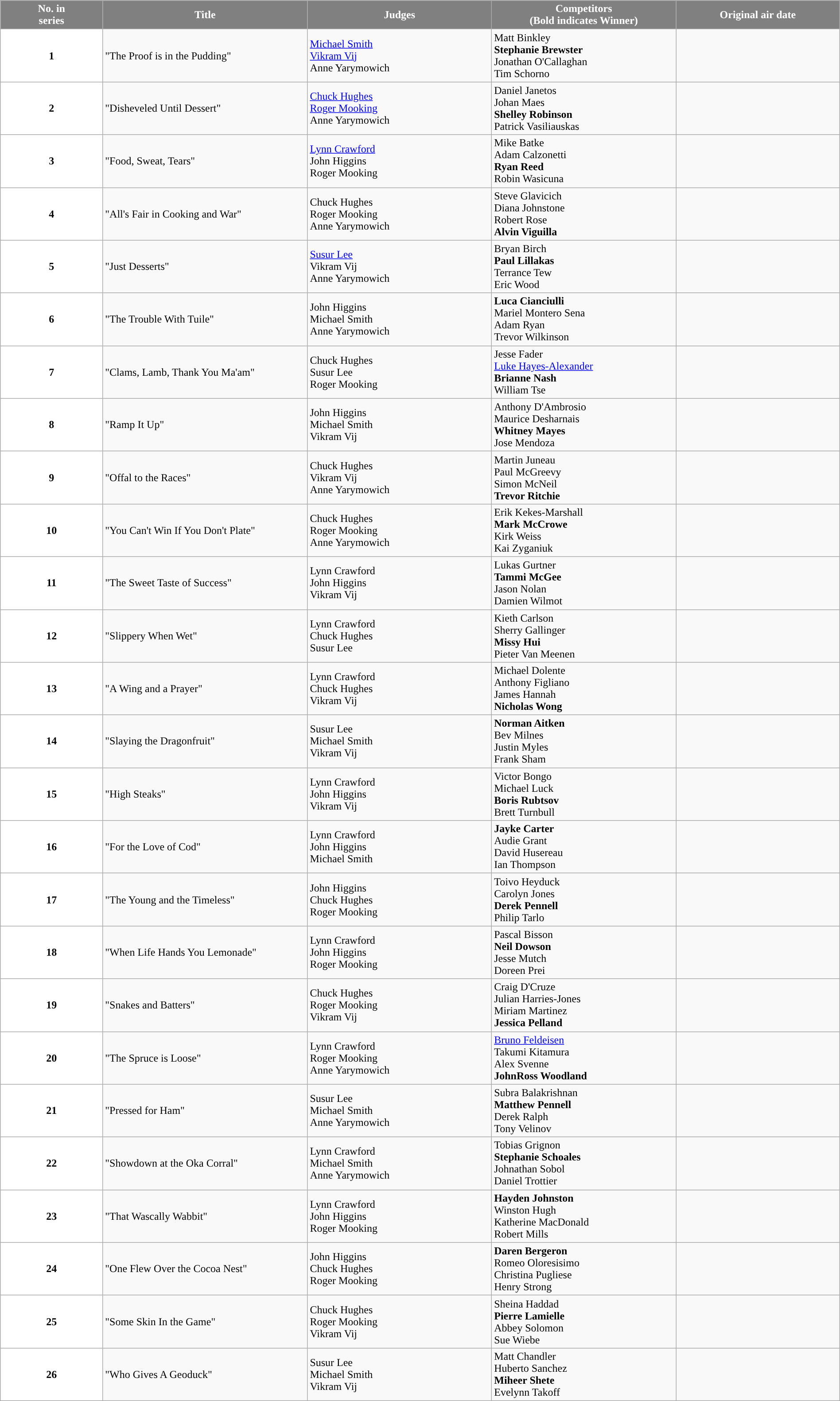<table class="wikitable" style="width:100%;margin:auto;">
<tr>
<th scope="col" style="background-color:#808080;color:white;width:10%;">No. in<br>series</th>
<th scope="col" style="background-color:#808080;color:white;width:20%;">Title<br></th>
<th scope="col" style="background-color:#808080;color:white;width:18%;">Judges<br></th>
<th scope="col" style="background-color:#808080;color:white;width:18%;">Competitors<br><span>(<strong>Bold</strong> indicates Winner)</span></th>
<th scope="col" style="background-color:#808080;color:white;width:16%;">Original air date<br></th>
</tr>
<tr>
<th scope="row" style="background-color:white">1</th>
<td>"The Proof is in the Pudding"</td>
<td><a href='#'>Michael Smith</a><br><a href='#'>Vikram Vij</a><br>Anne Yarymowich</td>
<td>Matt Binkley<br><strong>Stephanie Brewster</strong><br>Jonathan O'Callaghan<br>Tim Schorno</td>
<td></td>
</tr>
<tr>
<th scope="row" style="background-color:white">2</th>
<td>"Disheveled Until Dessert"</td>
<td><a href='#'>Chuck Hughes</a><br><a href='#'>Roger Mooking</a><br>Anne Yarymowich</td>
<td>Daniel Janetos<br>Johan Maes<br><strong>Shelley Robinson</strong><br>Patrick Vasiliauskas</td>
<td></td>
</tr>
<tr>
<th scope="row" style="background-color:white">3</th>
<td>"Food, Sweat, Tears"</td>
<td><a href='#'>Lynn Crawford</a><br>John Higgins<br>Roger Mooking</td>
<td>Mike Batke<br>Adam Calzonetti<br><strong>Ryan Reed</strong><br>Robin Wasicuna</td>
<td></td>
</tr>
<tr>
<th scope="row" style="background-color:white">4</th>
<td>"All's Fair in Cooking and War"</td>
<td>Chuck Hughes<br>Roger Mooking<br>Anne Yarymowich</td>
<td>Steve Glavicich<br>Diana Johnstone<br>Robert Rose<br><strong>Alvin Viguilla</strong></td>
<td></td>
</tr>
<tr>
<th scope="row" style="background-color:white">5</th>
<td>"Just Desserts"</td>
<td><a href='#'>Susur Lee</a><br>Vikram Vij<br>Anne Yarymowich</td>
<td>Bryan Birch<br><strong>Paul Lillakas</strong><br>Terrance Tew<br>Eric Wood</td>
<td></td>
</tr>
<tr>
<th scope="row" style="background-color:white">6</th>
<td>"The Trouble With Tuile"</td>
<td>John Higgins<br>Michael Smith<br>Anne Yarymowich</td>
<td><strong>Luca Cianciulli</strong><br>Mariel Montero Sena<br>Adam Ryan<br>Trevor Wilkinson</td>
<td></td>
</tr>
<tr>
<th scope="row" style="background-color:white">7</th>
<td>"Clams, Lamb, Thank You Ma'am"</td>
<td>Chuck Hughes<br>Susur Lee<br>Roger Mooking</td>
<td>Jesse Fader<br><a href='#'>Luke Hayes-Alexander</a><br><strong>Brianne Nash</strong><br>William Tse</td>
<td></td>
</tr>
<tr>
<th scope="row" style="background-color:white">8</th>
<td>"Ramp It Up"</td>
<td>John Higgins<br>Michael Smith<br>Vikram Vij</td>
<td>Anthony D'Ambrosio<br>Maurice Desharnais<br><strong>Whitney Mayes</strong><br>Jose Mendoza</td>
<td></td>
</tr>
<tr>
<th scope="row" style="background-color:white">9</th>
<td>"Offal to the Races"</td>
<td>Chuck Hughes<br>Vikram Vij<br>Anne Yarymowich</td>
<td>Martin Juneau<br>Paul McGreevy<br>Simon McNeil<br><strong>Trevor Ritchie</strong></td>
<td></td>
</tr>
<tr>
<th scope="row" style="background-color:white">10</th>
<td>"You Can't Win If You Don't Plate"</td>
<td>Chuck Hughes<br>Roger Mooking<br>Anne Yarymowich</td>
<td>Erik Kekes-Marshall<br><strong>Mark McCrowe</strong><br>Kirk Weiss<br>Kai Zyganiuk</td>
<td></td>
</tr>
<tr>
<th scope="row" style="background-color:white">11</th>
<td>"The Sweet Taste of Success"</td>
<td>Lynn Crawford<br>John Higgins<br>Vikram Vij</td>
<td>Lukas Gurtner<br><strong>Tammi McGee</strong><br>Jason Nolan<br>Damien Wilmot</td>
<td></td>
</tr>
<tr>
<th scope="row" style="background-color:white">12</th>
<td>"Slippery When Wet"</td>
<td>Lynn Crawford<br>Chuck Hughes<br>Susur Lee</td>
<td>Kieth Carlson<br>Sherry Gallinger<br><strong>Missy Hui</strong><br>Pieter Van Meenen</td>
<td></td>
</tr>
<tr>
<th scope="row" style="background-color:white">13</th>
<td>"A Wing and a Prayer"</td>
<td>Lynn Crawford<br>Chuck Hughes<br>Vikram Vij</td>
<td>Michael Dolente<br>Anthony Figliano<br>James Hannah<br><strong>Nicholas Wong</strong></td>
<td></td>
</tr>
<tr>
<th scope="row" style="background-color:white">14</th>
<td>"Slaying the Dragonfruit"</td>
<td>Susur Lee<br>Michael Smith<br>Vikram Vij</td>
<td><strong>Norman Aitken</strong><br>Bev Milnes<br>Justin Myles<br>Frank Sham</td>
<td></td>
</tr>
<tr>
<th scope="row" style="background-color:white">15</th>
<td>"High Steaks"</td>
<td>Lynn Crawford<br>John Higgins<br>Vikram Vij</td>
<td>Victor Bongo<br>Michael Luck<br><strong>Boris Rubtsov</strong><br>Brett Turnbull</td>
<td></td>
</tr>
<tr>
<th scope="row" style="background-color:white">16</th>
<td>"For the Love of Cod"</td>
<td>Lynn Crawford<br>John Higgins<br>Michael Smith</td>
<td><strong>Jayke Carter</strong><br>Audie Grant<br>David Husereau<br>Ian Thompson</td>
<td></td>
</tr>
<tr>
<th scope="row" style="background-color:white">17</th>
<td>"The Young and the Timeless"</td>
<td>John Higgins<br>Chuck Hughes<br>Roger Mooking</td>
<td>Toivo Heyduck<br>Carolyn Jones<br><strong>Derek Pennell</strong><br>Philip Tarlo</td>
<td></td>
</tr>
<tr>
<th scope="row" style="background-color:white">18</th>
<td>"When Life Hands You Lemonade"</td>
<td>Lynn Crawford<br>John Higgins<br>Roger Mooking</td>
<td>Pascal Bisson<br><strong>Neil Dowson</strong><br>Jesse Mutch<br>Doreen Prei</td>
<td></td>
</tr>
<tr>
<th scope="row" style="background-color:white">19</th>
<td>"Snakes and Batters"</td>
<td>Chuck Hughes<br>Roger Mooking<br>Vikram Vij</td>
<td>Craig D'Cruze<br>Julian Harries-Jones<br>Miriam Martinez<br><strong>Jessica Pelland</strong></td>
<td></td>
</tr>
<tr>
<th scope="row" style="background-color:white">20</th>
<td>"The Spruce is Loose"</td>
<td>Lynn Crawford<br>Roger Mooking<br>Anne Yarymowich</td>
<td><a href='#'>Bruno Feldeisen</a><br>Takumi Kitamura<br>Alex Svenne<br><strong>JohnRoss Woodland</strong></td>
<td></td>
</tr>
<tr>
<th scope="row" style="background-color:white">21</th>
<td>"Pressed for Ham"</td>
<td>Susur Lee<br>Michael Smith<br>Anne Yarymowich</td>
<td>Subra Balakrishnan<br><strong>Matthew Pennell</strong><br>Derek Ralph<br>Tony Velinov</td>
<td></td>
</tr>
<tr>
<th scope="row" style="background-color:white">22</th>
<td>"Showdown at the Oka Corral"</td>
<td>Lynn Crawford<br>Michael Smith<br>Anne Yarymowich</td>
<td>Tobias Grignon<br><strong>Stephanie Schoales</strong><br>Johnathan Sobol<br>Daniel Trottier</td>
<td></td>
</tr>
<tr>
<th scope="row" style="background-color:white">23</th>
<td>"That Wascally Wabbit"</td>
<td>Lynn Crawford<br>John Higgins<br>Roger Mooking</td>
<td><strong>Hayden Johnston</strong><br>Winston Hugh<br>Katherine MacDonald<br>Robert Mills</td>
<td></td>
</tr>
<tr>
<th scope="row" style="background-color:white">24</th>
<td>"One Flew Over the Cocoa Nest"</td>
<td>John Higgins<br>Chuck Hughes<br>Roger Mooking</td>
<td><strong>Daren Bergeron</strong><br>Romeo Oloresisimo<br>Christina Pugliese<br>Henry Strong</td>
<td></td>
</tr>
<tr>
<th scope="row" style="background-color:white">25</th>
<td>"Some Skin In the Game"</td>
<td>Chuck Hughes<br>Roger Mooking<br>Vikram Vij</td>
<td>Sheina Haddad<br><strong>Pierre Lamielle</strong><br>Abbey Solomon<br>Sue Wiebe</td>
<td></td>
</tr>
<tr>
<th scope="row" style="background-color:white">26</th>
<td>"Who Gives A Geoduck"</td>
<td>Susur Lee<br>Michael Smith<br>Vikram Vij</td>
<td>Matt Chandler<br>Huberto Sanchez<br><strong>Miheer Shete</strong><br>Evelynn Takoff</td>
<td></td>
</tr>
</table>
